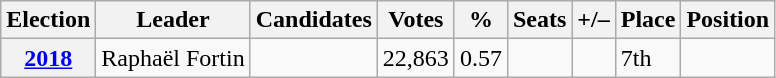<table class="wikitable">
<tr>
<th>Election</th>
<th>Leader</th>
<th>Candidates</th>
<th>Votes</th>
<th>%</th>
<th>Seats</th>
<th>+/–</th>
<th>Place</th>
<th>Position</th>
</tr>
<tr>
<th><a href='#'>2018</a></th>
<td>Raphaël Fortin</td>
<td></td>
<td>22,863</td>
<td>0.57</td>
<td></td>
<td></td>
<td> 7th</td>
<td></td>
</tr>
</table>
